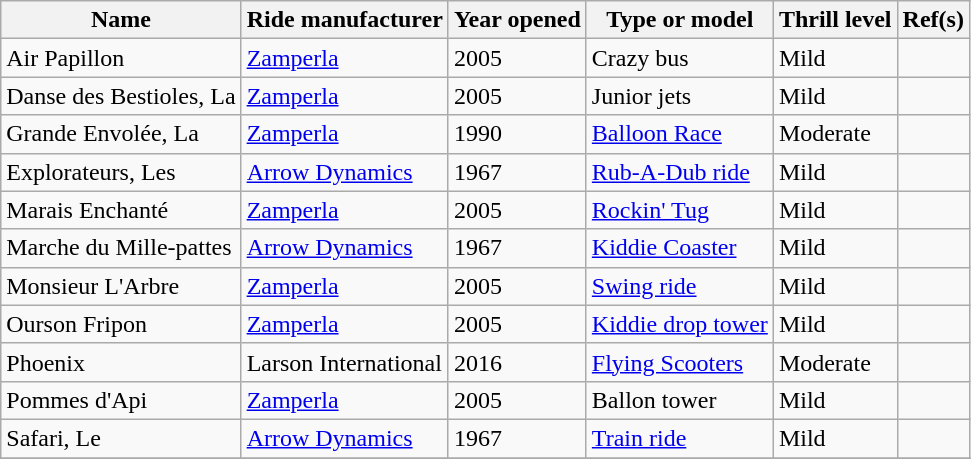<table class="wikitable sortable plainrowheaders">
<tr>
<th>Name</th>
<th>Ride manufacturer</th>
<th>Year opened</th>
<th>Type or model</th>
<th>Thrill level</th>
<th class="unsortable">Ref(s)</th>
</tr>
<tr>
<td>Air Papillon</td>
<td><a href='#'>Zamperla</a></td>
<td>2005</td>
<td>Crazy bus</td>
<td>Mild</td>
<td></td>
</tr>
<tr>
<td>Danse des Bestioles, La</td>
<td><a href='#'>Zamperla</a></td>
<td>2005</td>
<td>Junior jets</td>
<td>Mild</td>
<td></td>
</tr>
<tr>
<td>Grande Envolée, La</td>
<td><a href='#'>Zamperla</a></td>
<td>1990</td>
<td><a href='#'>Balloon Race</a></td>
<td>Moderate</td>
<td></td>
</tr>
<tr>
<td>Explorateurs, Les</td>
<td><a href='#'>Arrow Dynamics</a></td>
<td>1967</td>
<td><a href='#'>Rub-A-Dub ride</a></td>
<td>Mild</td>
<td></td>
</tr>
<tr>
<td>Marais Enchanté</td>
<td><a href='#'>Zamperla</a></td>
<td>2005</td>
<td><a href='#'>Rockin' Tug</a></td>
<td>Mild</td>
<td></td>
</tr>
<tr>
<td>Marche du Mille-pattes</td>
<td><a href='#'>Arrow Dynamics</a></td>
<td>1967</td>
<td><a href='#'>Kiddie Coaster</a></td>
<td>Mild</td>
<td></td>
</tr>
<tr>
<td>Monsieur L'Arbre</td>
<td><a href='#'>Zamperla</a></td>
<td>2005</td>
<td><a href='#'>Swing ride</a></td>
<td>Mild</td>
<td></td>
</tr>
<tr>
<td>Ourson Fripon</td>
<td><a href='#'>Zamperla</a></td>
<td>2005</td>
<td><a href='#'>Kiddie drop tower</a></td>
<td>Mild</td>
<td></td>
</tr>
<tr>
<td>Phoenix</td>
<td>Larson International</td>
<td>2016</td>
<td><a href='#'>Flying Scooters</a></td>
<td>Moderate</td>
<td></td>
</tr>
<tr>
<td>Pommes d'Api</td>
<td><a href='#'>Zamperla</a></td>
<td>2005</td>
<td>Ballon tower</td>
<td>Mild</td>
<td></td>
</tr>
<tr>
<td>Safari, Le</td>
<td><a href='#'>Arrow Dynamics</a></td>
<td>1967</td>
<td><a href='#'>Train ride</a></td>
<td>Mild</td>
<td></td>
</tr>
<tr>
</tr>
</table>
